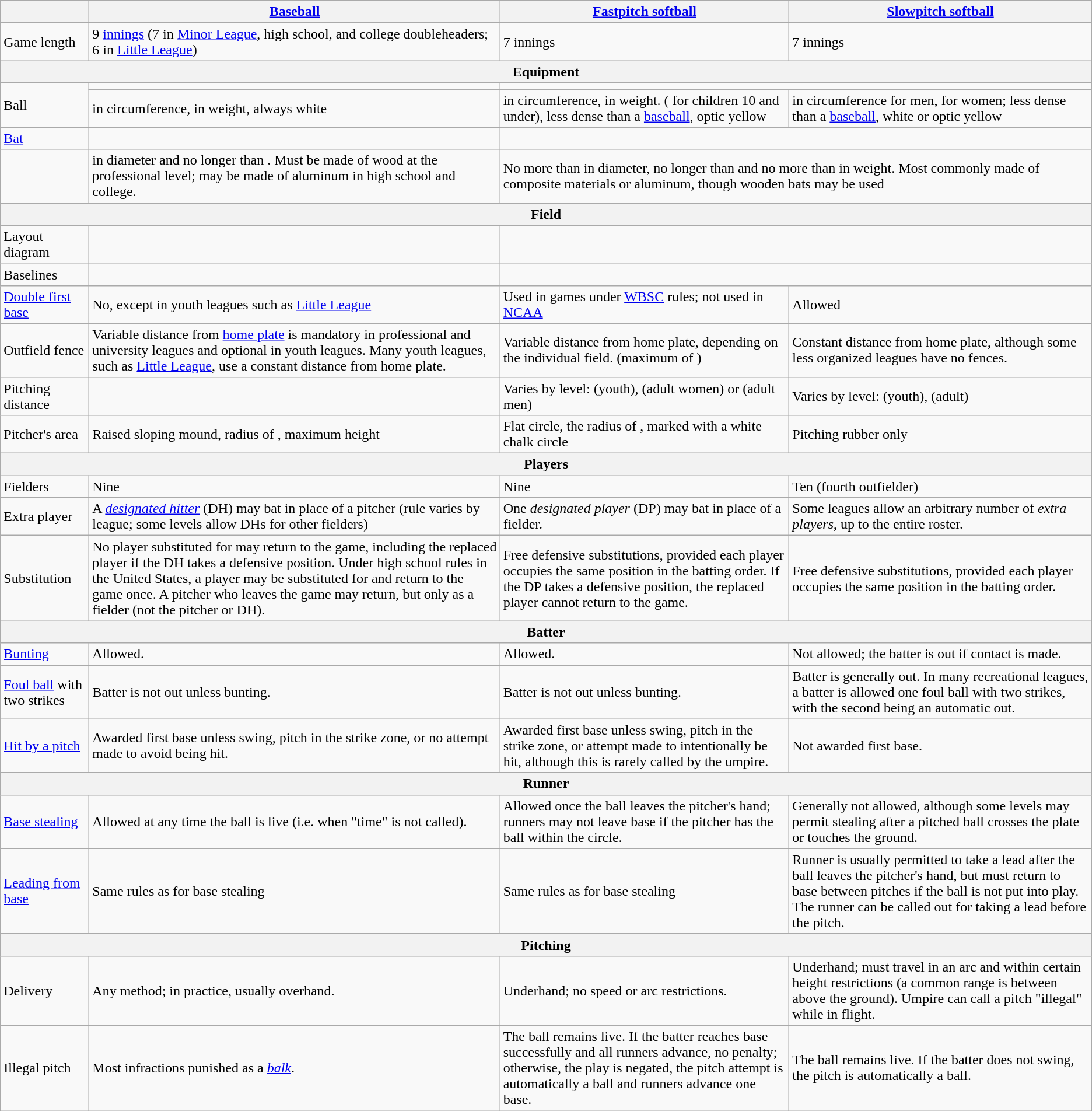<table class="wikitable">
<tr>
<th></th>
<th><a href='#'>Baseball</a></th>
<th><a href='#'>Fastpitch softball</a></th>
<th><a href='#'>Slowpitch softball</a></th>
</tr>
<tr>
<td>Game length</td>
<td>9 <a href='#'>innings</a> (7 in <a href='#'>Minor League</a>, high school, and college doubleheaders; 6 in <a href='#'>Little League</a>)</td>
<td>7 innings</td>
<td>7 innings</td>
</tr>
<tr>
<th colspan="4"><strong>Equipment</strong></th>
</tr>
<tr>
<td rowspan="2">Ball</td>
<td></td>
<td colspan="2"></td>
</tr>
<tr>
<td> in circumference,  in weight, always white</td>
<td> in circumference,   in weight. ( for children 10 and under), less dense than a <a href='#'>baseball</a>, optic yellow</td>
<td> in circumference for men,  for women; less dense than a <a href='#'>baseball</a>, white or optic yellow</td>
</tr>
<tr>
<td><a href='#'>Bat</a></td>
<td></td>
<td colspan="2"></td>
</tr>
<tr>
<td></td>
<td> in diameter and no longer than . Must be made of wood at the professional level; may be made of aluminum in high school and college.</td>
<td colspan="2">No more than  in diameter, no longer than  and no more than  in weight. Most commonly made of composite materials or aluminum, though wooden bats may be used</td>
</tr>
<tr>
<th colspan="4">Field</th>
</tr>
<tr>
<td>Layout diagram</td>
<td></td>
<td colspan="2"></td>
</tr>
<tr>
<td>Baselines</td>
<td></td>
<td colspan="2"></td>
</tr>
<tr>
<td><a href='#'>Double first base</a></td>
<td>No, except in youth leagues such as <a href='#'>Little League</a></td>
<td>Used in games under <a href='#'>WBSC</a> rules; not used in <a href='#'>NCAA</a></td>
<td>Allowed</td>
</tr>
<tr>
<td>Outfield fence</td>
<td>Variable distance from <a href='#'>home plate</a> is mandatory in professional and university leagues and optional in youth leagues. Many youth leagues, such as <a href='#'>Little League</a>, use a constant distance from home plate.</td>
<td>Variable distance from home plate, depending on the individual field. (maximum of )</td>
<td>Constant distance from home plate, although some less organized leagues have no fences.</td>
</tr>
<tr>
<td>Pitching distance</td>
<td></td>
<td>Varies by level:  (youth),  (adult women) or  (adult men)</td>
<td>Varies by level:   (youth),  (adult)</td>
</tr>
<tr>
<td>Pitcher's area</td>
<td>Raised sloping mound, radius of , maximum height </td>
<td>Flat circle, the radius of , marked with a white chalk circle</td>
<td>Pitching rubber only</td>
</tr>
<tr>
<th colspan="4">Players</th>
</tr>
<tr>
<td>Fielders</td>
<td>Nine</td>
<td>Nine</td>
<td>Ten (fourth outfielder)</td>
</tr>
<tr>
<td>Extra player</td>
<td>A <em><a href='#'>designated hitter</a></em> (DH) may bat in place of a pitcher (rule varies by league; some levels allow DHs for other fielders)</td>
<td>One <em>designated player</em> (DP) may bat in place of a fielder.</td>
<td>Some leagues allow an arbitrary number of <em>extra players</em>, up to the entire roster.</td>
</tr>
<tr>
<td>Substitution</td>
<td>No player substituted for may return to the game, including the replaced player if the DH takes a defensive position. Under high school rules in the United States, a player may be substituted for and return to the game once. A pitcher who leaves the game may return, but only as a fielder (not the pitcher or DH).</td>
<td>Free defensive substitutions, provided each player occupies the same position in the batting order. If the DP takes a defensive position, the replaced player cannot return to the game.</td>
<td>Free defensive substitutions, provided each player occupies the same position in the batting order.</td>
</tr>
<tr>
<th colspan="4">Batter</th>
</tr>
<tr>
<td><a href='#'>Bunting</a></td>
<td>Allowed.</td>
<td>Allowed.</td>
<td>Not allowed; the batter is out if contact is made.</td>
</tr>
<tr>
<td><a href='#'>Foul ball</a> with two strikes</td>
<td>Batter is not out unless bunting.</td>
<td>Batter is not out unless bunting.</td>
<td>Batter is generally out. In many recreational leagues, a batter is allowed one foul ball with two strikes, with the second being an automatic out.</td>
</tr>
<tr>
<td><a href='#'>Hit by a pitch</a></td>
<td>Awarded first base unless swing, pitch in the strike zone, or no attempt made to avoid being hit.</td>
<td>Awarded first base unless swing, pitch in the strike zone, or attempt made to intentionally be hit, although this is rarely called by the umpire.</td>
<td>Not awarded first base.</td>
</tr>
<tr>
<th colspan="4">Runner</th>
</tr>
<tr>
<td><a href='#'>Base stealing</a></td>
<td>Allowed at any time the ball is live (i.e. when "time" is not called).</td>
<td>Allowed once the ball leaves the pitcher's hand; runners may not leave base if the pitcher has the ball within the circle.</td>
<td>Generally not allowed, although some levels may permit stealing after a pitched ball crosses the plate or touches the ground.</td>
</tr>
<tr>
<td><a href='#'>Leading from base</a></td>
<td>Same rules as for base stealing</td>
<td>Same rules as for base stealing</td>
<td>Runner is usually permitted to take a lead after the ball leaves the pitcher's hand, but must return to base between pitches if the ball is not put into play. The runner can be called out for taking a lead before the pitch.</td>
</tr>
<tr>
<th colspan="4">Pitching</th>
</tr>
<tr>
<td>Delivery</td>
<td>Any method; in practice, usually overhand.</td>
<td>Underhand; no speed or arc restrictions.</td>
<td>Underhand; must travel in an arc and within certain height restrictions (a common range is between  above the ground). Umpire can call a pitch "illegal" while in flight.</td>
</tr>
<tr>
<td>Illegal pitch</td>
<td>Most infractions punished as a <em><a href='#'>balk</a></em>.</td>
<td>The ball remains live. If the batter reaches base successfully and all runners advance, no penalty; otherwise, the play is negated, the pitch attempt is automatically a ball and runners advance one base.</td>
<td>The ball remains live. If the batter does not swing, the pitch is automatically a ball.</td>
</tr>
</table>
